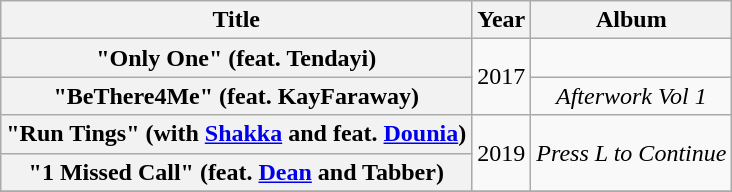<table class="wikitable plainrowheaders" style="text-align:center;">
<tr>
<th scope="col">Title</th>
<th scope="col">Year</th>
<th scope="col">Album</th>
</tr>
<tr>
<th scope="row">"Only One" (feat. Tendayi)</th>
<td rowspan="2">2017</td>
<td></td>
</tr>
<tr>
<th scope="row">"BeThere4Me" (feat. KayFaraway)</th>
<td><em>Afterwork Vol 1</em></td>
</tr>
<tr>
<th scope="row">"Run Tings" (with <a href='#'>Shakka</a> and feat. <a href='#'>Dounia</a>)</th>
<td rowspan="2">2019</td>
<td rowspan="2"><em>Press L to Continue</em></td>
</tr>
<tr>
<th scope="row">"1 Missed Call" (feat. <a href='#'>Dean</a> and Tabber)</th>
</tr>
<tr>
</tr>
</table>
